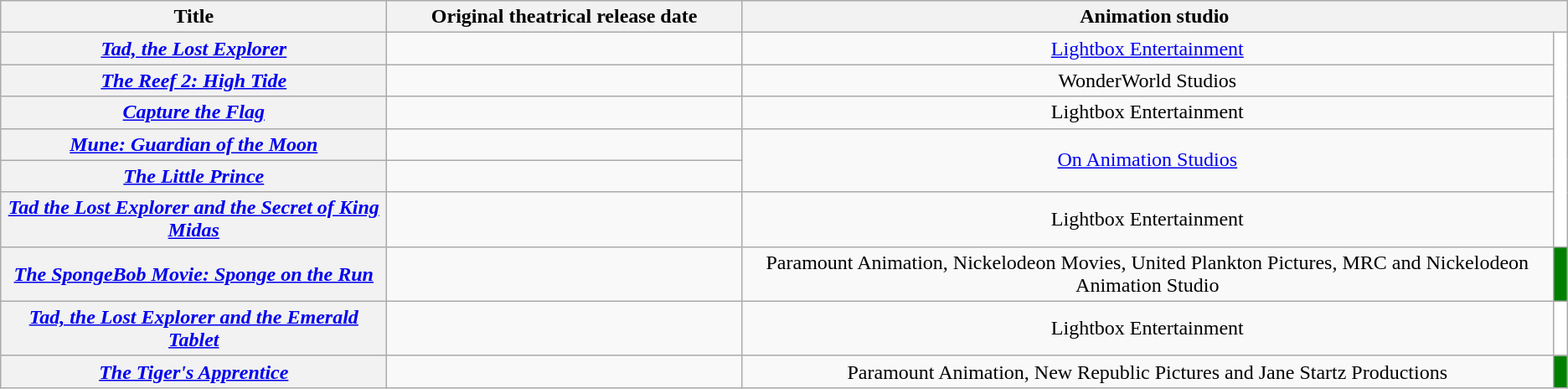<table class="wikitable sortable plainrowheaders">
<tr style="color:black">
<th scope="col" style="width:300px;">Title</th>
<th scope="col" style="width:275px;">Original theatrical release date </th>
<th colspan="2" scope="col" style="padding:0 8px; width:225px;">Animation studio</th>
</tr>
<tr>
<th scope="row"><em><a href='#'>Tad, the Lost Explorer</a></em></th>
<td></td>
<td style="text-align:center;"><a href='#'>Lightbox Entertainment</a></td>
<td rowspan="6" style="background:white; "> </td>
</tr>
<tr>
<th scope="row"><em><a href='#'>The Reef 2: High Tide</a></em></th>
<td></td>
<td style="text-align:center;">WonderWorld Studios</td>
</tr>
<tr>
<th scope="row"><em><a href='#'>Capture the Flag</a></em></th>
<td></td>
<td style="text-align:center;">Lightbox Entertainment</td>
</tr>
<tr>
<th scope="row"><em><a href='#'>Mune: Guardian of the Moon</a></em></th>
<td> </td>
<td rowspan="2" style="text-align:center;"><a href='#'>On Animation Studios</a></td>
</tr>
<tr>
<th scope="row"><em><a href='#'>The Little Prince</a></em></th>
<td></td>
</tr>
<tr>
<th scope="row"><em><a href='#'>Tad the Lost Explorer and the Secret of King Midas</a></em></th>
<td> </td>
<td style="text-align:center;">Lightbox Entertainment</td>
</tr>
<tr>
<th scope="row"><em><a href='#'>The SpongeBob Movie: Sponge on the Run</a></em></th>
<td></td>
<td style="text-align:center;">Paramount Animation, Nickelodeon Movies, United Plankton Pictures, MRC and Nickelodeon Animation Studio</td>
<td style="background:green; "> </td>
</tr>
<tr>
<th scope="row"><em><a href='#'>Tad, the Lost Explorer and the Emerald Tablet</a></em></th>
<td></td>
<td style="text-align:center;">Lightbox Entertainment</td>
<td style="background:white; "> </td>
</tr>
<tr>
<th scope="row"><em><a href='#'>The Tiger's Apprentice</a></em></th>
<td></td>
<td style="text-align:center;">Paramount Animation, New Republic Pictures and Jane Startz Productions</td>
<td style="background:green; "> </td>
</tr>
</table>
